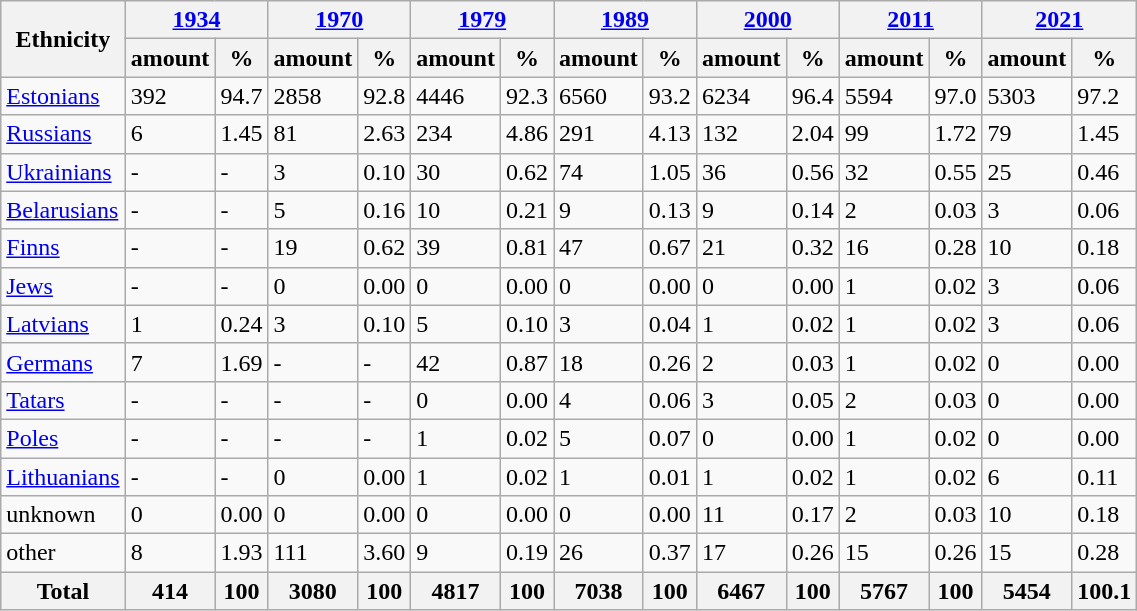<table class="wikitable sortable">
<tr>
<th rowspan="2">Ethnicity</th>
<th colspan="2"><a href='#'>1934</a></th>
<th colspan="2"><a href='#'>1970</a></th>
<th colspan="2"><a href='#'>1979</a></th>
<th colspan="2"><a href='#'>1989</a></th>
<th colspan="2"><a href='#'>2000</a></th>
<th colspan="2"><a href='#'>2011</a></th>
<th colspan="2"><a href='#'>2021</a></th>
</tr>
<tr>
<th>amount</th>
<th>%</th>
<th>amount</th>
<th>%</th>
<th>amount</th>
<th>%</th>
<th>amount</th>
<th>%</th>
<th>amount</th>
<th>%</th>
<th>amount</th>
<th>%</th>
<th>amount</th>
<th>%</th>
</tr>
<tr>
<td><a href='#'>Estonians</a></td>
<td>392</td>
<td>94.7</td>
<td>2858</td>
<td>92.8</td>
<td>4446</td>
<td>92.3</td>
<td>6560</td>
<td>93.2</td>
<td>6234</td>
<td>96.4</td>
<td>5594</td>
<td>97.0</td>
<td>5303</td>
<td>97.2</td>
</tr>
<tr>
<td><a href='#'>Russians</a></td>
<td>6</td>
<td>1.45</td>
<td>81</td>
<td>2.63</td>
<td>234</td>
<td>4.86</td>
<td>291</td>
<td>4.13</td>
<td>132</td>
<td>2.04</td>
<td>99</td>
<td>1.72</td>
<td>79</td>
<td>1.45</td>
</tr>
<tr>
<td><a href='#'>Ukrainians</a></td>
<td>-</td>
<td>-</td>
<td>3</td>
<td>0.10</td>
<td>30</td>
<td>0.62</td>
<td>74</td>
<td>1.05</td>
<td>36</td>
<td>0.56</td>
<td>32</td>
<td>0.55</td>
<td>25</td>
<td>0.46</td>
</tr>
<tr>
<td><a href='#'>Belarusians</a></td>
<td>-</td>
<td>-</td>
<td>5</td>
<td>0.16</td>
<td>10</td>
<td>0.21</td>
<td>9</td>
<td>0.13</td>
<td>9</td>
<td>0.14</td>
<td>2</td>
<td>0.03</td>
<td>3</td>
<td>0.06</td>
</tr>
<tr>
<td><a href='#'>Finns</a></td>
<td>-</td>
<td>-</td>
<td>19</td>
<td>0.62</td>
<td>39</td>
<td>0.81</td>
<td>47</td>
<td>0.67</td>
<td>21</td>
<td>0.32</td>
<td>16</td>
<td>0.28</td>
<td>10</td>
<td>0.18</td>
</tr>
<tr>
<td><a href='#'>Jews</a></td>
<td>-</td>
<td>-</td>
<td>0</td>
<td>0.00</td>
<td>0</td>
<td>0.00</td>
<td>0</td>
<td>0.00</td>
<td>0</td>
<td>0.00</td>
<td>1</td>
<td>0.02</td>
<td>3</td>
<td>0.06</td>
</tr>
<tr>
<td><a href='#'>Latvians</a></td>
<td>1</td>
<td>0.24</td>
<td>3</td>
<td>0.10</td>
<td>5</td>
<td>0.10</td>
<td>3</td>
<td>0.04</td>
<td>1</td>
<td>0.02</td>
<td>1</td>
<td>0.02</td>
<td>3</td>
<td>0.06</td>
</tr>
<tr>
<td><a href='#'>Germans</a></td>
<td>7</td>
<td>1.69</td>
<td>-</td>
<td>-</td>
<td>42</td>
<td>0.87</td>
<td>18</td>
<td>0.26</td>
<td>2</td>
<td>0.03</td>
<td>1</td>
<td>0.02</td>
<td>0</td>
<td>0.00</td>
</tr>
<tr>
<td><a href='#'>Tatars</a></td>
<td>-</td>
<td>-</td>
<td>-</td>
<td>-</td>
<td>0</td>
<td>0.00</td>
<td>4</td>
<td>0.06</td>
<td>3</td>
<td>0.05</td>
<td>2</td>
<td>0.03</td>
<td>0</td>
<td>0.00</td>
</tr>
<tr>
<td><a href='#'>Poles</a></td>
<td>-</td>
<td>-</td>
<td>-</td>
<td>-</td>
<td>1</td>
<td>0.02</td>
<td>5</td>
<td>0.07</td>
<td>0</td>
<td>0.00</td>
<td>1</td>
<td>0.02</td>
<td>0</td>
<td>0.00</td>
</tr>
<tr>
<td><a href='#'>Lithuanians</a></td>
<td>-</td>
<td>-</td>
<td>0</td>
<td>0.00</td>
<td>1</td>
<td>0.02</td>
<td>1</td>
<td>0.01</td>
<td>1</td>
<td>0.02</td>
<td>1</td>
<td>0.02</td>
<td>6</td>
<td>0.11</td>
</tr>
<tr>
<td>unknown</td>
<td>0</td>
<td>0.00</td>
<td>0</td>
<td>0.00</td>
<td>0</td>
<td>0.00</td>
<td>0</td>
<td>0.00</td>
<td>11</td>
<td>0.17</td>
<td>2</td>
<td>0.03</td>
<td>10</td>
<td>0.18</td>
</tr>
<tr>
<td>other</td>
<td>8</td>
<td>1.93</td>
<td>111</td>
<td>3.60</td>
<td>9</td>
<td>0.19</td>
<td>26</td>
<td>0.37</td>
<td>17</td>
<td>0.26</td>
<td>15</td>
<td>0.26</td>
<td>15</td>
<td>0.28</td>
</tr>
<tr>
<th>Total</th>
<th>414</th>
<th>100</th>
<th>3080</th>
<th>100</th>
<th>4817</th>
<th>100</th>
<th>7038</th>
<th>100</th>
<th>6467</th>
<th>100</th>
<th>5767</th>
<th>100</th>
<th>5454</th>
<th>100.1</th>
</tr>
</table>
